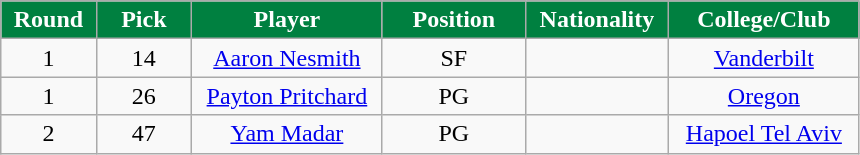<table class="wikitable sortable sortable">
<tr>
<th style="background:#008040; color:white" width="10%">Round</th>
<th style="background:#008040; color:white" width="10%">Pick</th>
<th style="background:#008040; color:white" width="20%">Player</th>
<th style="background:#008040; color:white" width="15%">Position</th>
<th style="background:#008040; color:white" width="15%">Nationality</th>
<th style="background:#008040; color:white" width="20%">College/Club</th>
</tr>
<tr style="text-align: center">
<td>1</td>
<td>14</td>
<td><a href='#'>Aaron Nesmith</a></td>
<td>SF</td>
<td></td>
<td><a href='#'>Vanderbilt</a></td>
</tr>
<tr style="text-align: center">
<td>1</td>
<td>26</td>
<td><a href='#'>Payton Pritchard</a></td>
<td>PG</td>
<td></td>
<td><a href='#'>Oregon</a></td>
</tr>
<tr style="text-align: center">
<td>2</td>
<td>47</td>
<td><a href='#'>Yam Madar</a></td>
<td>PG</td>
<td></td>
<td><a href='#'>Hapoel Tel Aviv</a></td>
</tr>
</table>
